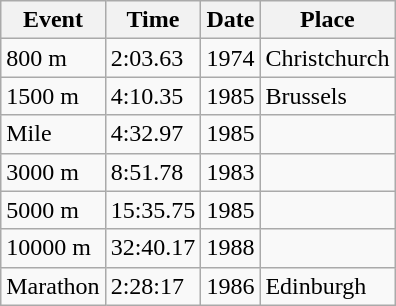<table class="wikitable">
<tr>
<th>Event</th>
<th>Time</th>
<th>Date</th>
<th>Place</th>
</tr>
<tr>
<td>800 m</td>
<td>2:03.63</td>
<td>1974</td>
<td>Christchurch</td>
</tr>
<tr>
<td>1500 m</td>
<td>4:10.35</td>
<td>1985</td>
<td>Brussels</td>
</tr>
<tr>
<td>Mile</td>
<td>4:32.97</td>
<td>1985</td>
<td></td>
</tr>
<tr>
<td>3000 m</td>
<td>8:51.78</td>
<td>1983</td>
<td></td>
</tr>
<tr>
<td>5000 m</td>
<td>15:35.75</td>
<td>1985</td>
<td></td>
</tr>
<tr>
<td>10000 m</td>
<td>32:40.17</td>
<td>1988</td>
<td></td>
</tr>
<tr>
<td>Marathon</td>
<td>2:28:17</td>
<td>1986</td>
<td>Edinburgh</td>
</tr>
</table>
